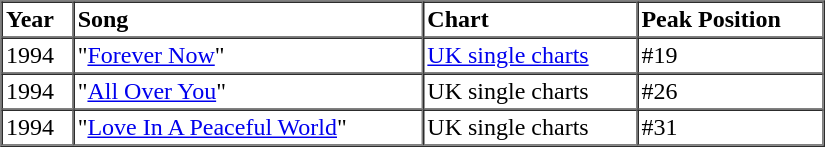<table border=1 cellspacing=0 cellpadding=2 width="550px">
<tr>
<th align="left">Year</th>
<th align="left">Song</th>
<th align="left">Chart</th>
<th align="left">Peak Position</th>
</tr>
<tr>
<td>1994</td>
<td>"<a href='#'>Forever Now</a>"</td>
<td><a href='#'>UK single charts</a></td>
<td>#19</td>
</tr>
<tr>
<td>1994</td>
<td>"<a href='#'>All Over You</a>"</td>
<td>UK single charts</td>
<td>#26</td>
</tr>
<tr>
<td>1994</td>
<td>"<a href='#'>Love In A Peaceful World</a>"</td>
<td>UK single charts</td>
<td>#31</td>
</tr>
</table>
